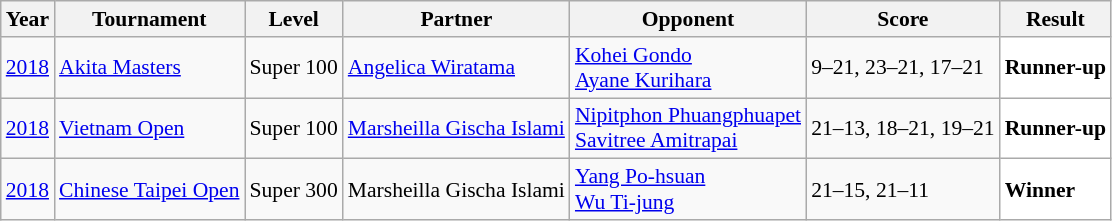<table class="sortable wikitable" style="font-size: 90%">
<tr>
<th>Year</th>
<th>Tournament</th>
<th>Level</th>
<th>Partner</th>
<th>Opponent</th>
<th>Score</th>
<th>Result</th>
</tr>
<tr>
<td align="center"><a href='#'>2018</a></td>
<td align="left"><a href='#'>Akita Masters</a></td>
<td align="left">Super 100</td>
<td align="left"> <a href='#'>Angelica Wiratama</a></td>
<td align="left"> <a href='#'>Kohei Gondo</a><br> <a href='#'>Ayane Kurihara</a></td>
<td align="left">9–21, 23–21, 17–21</td>
<td style="text-align:left; background:white"> <strong>Runner-up</strong></td>
</tr>
<tr>
<td align="center"><a href='#'>2018</a></td>
<td align="left"><a href='#'>Vietnam Open</a></td>
<td align="left">Super 100</td>
<td align="left"> <a href='#'>Marsheilla Gischa Islami</a></td>
<td align="left"> <a href='#'>Nipitphon Phuangphuapet</a><br> <a href='#'>Savitree Amitrapai</a></td>
<td align="left">21–13, 18–21, 19–21</td>
<td style="text-align:left; background:white"> <strong>Runner-up</strong></td>
</tr>
<tr>
<td align="center"><a href='#'>2018</a></td>
<td align="left"><a href='#'>Chinese Taipei Open</a></td>
<td align="left">Super 300</td>
<td align="left"> Marsheilla Gischa Islami</td>
<td align="left"> <a href='#'>Yang Po-hsuan</a><br> <a href='#'>Wu Ti-jung</a></td>
<td align="left">21–15, 21–11</td>
<td style="text-align:left; background:white"> <strong>Winner</strong></td>
</tr>
</table>
